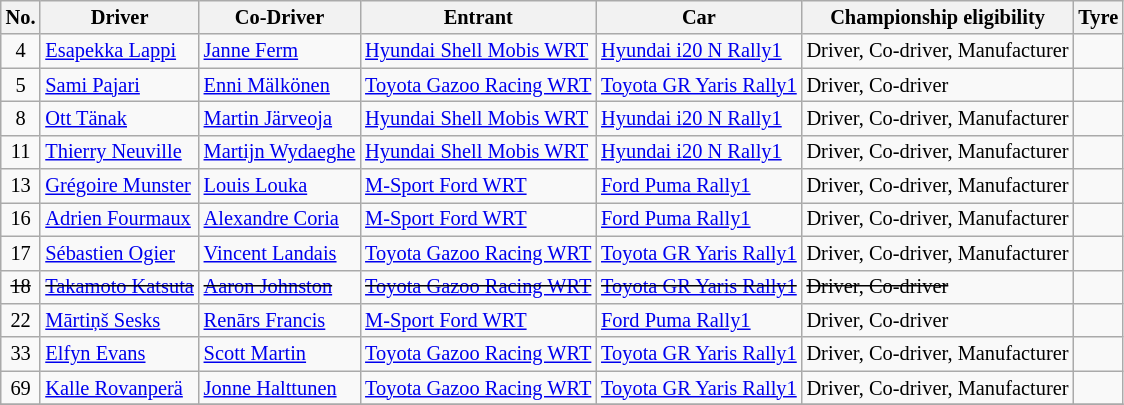<table class="wikitable" style="font-size: 85%;">
<tr>
<th>No.</th>
<th>Driver</th>
<th>Co-Driver</th>
<th>Entrant</th>
<th>Car</th>
<th>Championship eligibility</th>
<th>Tyre</th>
</tr>
<tr>
<td align="center">4</td>
<td> <a href='#'>Esapekka Lappi</a></td>
<td> <a href='#'>Janne Ferm</a></td>
<td> <a href='#'>Hyundai Shell Mobis WRT</a></td>
<td><a href='#'>Hyundai i20 N Rally1</a></td>
<td>Driver, Co-driver, Manufacturer</td>
<td align="center"></td>
</tr>
<tr>
<td align="center">5</td>
<td> <a href='#'>Sami Pajari</a></td>
<td> <a href='#'>Enni Mälkönen</a></td>
<td> <a href='#'>Toyota Gazoo Racing WRT</a></td>
<td><a href='#'>Toyota GR Yaris Rally1</a></td>
<td>Driver, Co-driver</td>
<td align="center"></td>
</tr>
<tr>
<td align="center">8</td>
<td> <a href='#'>Ott Tänak</a></td>
<td> <a href='#'>Martin Järveoja</a></td>
<td> <a href='#'>Hyundai Shell Mobis WRT</a></td>
<td><a href='#'>Hyundai i20 N Rally1</a></td>
<td>Driver, Co-driver, Manufacturer</td>
<td align="center"></td>
</tr>
<tr>
<td align="center">11</td>
<td> <a href='#'>Thierry Neuville</a></td>
<td> <a href='#'>Martijn Wydaeghe</a></td>
<td> <a href='#'>Hyundai Shell Mobis WRT</a></td>
<td><a href='#'>Hyundai i20 N Rally1</a></td>
<td>Driver, Co-driver, Manufacturer</td>
<td align="center"></td>
</tr>
<tr>
<td align="center">13</td>
<td> <a href='#'>Grégoire Munster</a></td>
<td> <a href='#'>Louis Louka</a></td>
<td> <a href='#'>M-Sport Ford WRT</a></td>
<td><a href='#'>Ford Puma Rally1</a></td>
<td>Driver, Co-driver, Manufacturer</td>
<td align="center"></td>
</tr>
<tr>
<td align="center">16</td>
<td> <a href='#'>Adrien Fourmaux</a></td>
<td> <a href='#'>Alexandre Coria</a></td>
<td> <a href='#'>M-Sport Ford WRT</a></td>
<td><a href='#'>Ford Puma Rally1</a></td>
<td>Driver, Co-driver, Manufacturer</td>
<td align="center"></td>
</tr>
<tr>
<td align="center">17</td>
<td> <a href='#'>Sébastien Ogier</a></td>
<td> <a href='#'>Vincent Landais</a></td>
<td> <a href='#'>Toyota Gazoo Racing WRT</a></td>
<td><a href='#'>Toyota GR Yaris Rally1</a></td>
<td>Driver, Co-driver, Manufacturer</td>
<td align="center"></td>
</tr>
<tr>
<td align="center"><del>18</del></td>
<td> <del><a href='#'>Takamoto Katsuta</a></del></td>
<td> <del><a href='#'>Aaron Johnston</a></del></td>
<td> <del><a href='#'>Toyota Gazoo Racing WRT</a></del></td>
<td><del><a href='#'>Toyota GR Yaris Rally1</a></del></td>
<td><del>Driver, Co-driver</del></td>
<td></td>
</tr>
<tr>
<td align="center">22</td>
<td> <a href='#'>Mārtiņš Sesks</a></td>
<td> <a href='#'>Renārs Francis</a></td>
<td> <a href='#'>M-Sport Ford WRT</a></td>
<td><a href='#'>Ford Puma Rally1</a></td>
<td>Driver, Co-driver</td>
<td align="center"></td>
</tr>
<tr>
<td align="center">33</td>
<td> <a href='#'>Elfyn Evans</a></td>
<td> <a href='#'>Scott Martin</a></td>
<td> <a href='#'>Toyota Gazoo Racing WRT</a></td>
<td><a href='#'>Toyota GR Yaris Rally1</a></td>
<td>Driver, Co-driver, Manufacturer</td>
<td align="center"></td>
</tr>
<tr>
<td align="center">69</td>
<td> <a href='#'>Kalle Rovanperä</a></td>
<td> <a href='#'>Jonne Halttunen</a></td>
<td> <a href='#'>Toyota Gazoo Racing WRT</a></td>
<td><a href='#'>Toyota GR Yaris Rally1</a></td>
<td>Driver, Co-driver, Manufacturer</td>
<td align="center"></td>
</tr>
<tr>
</tr>
</table>
